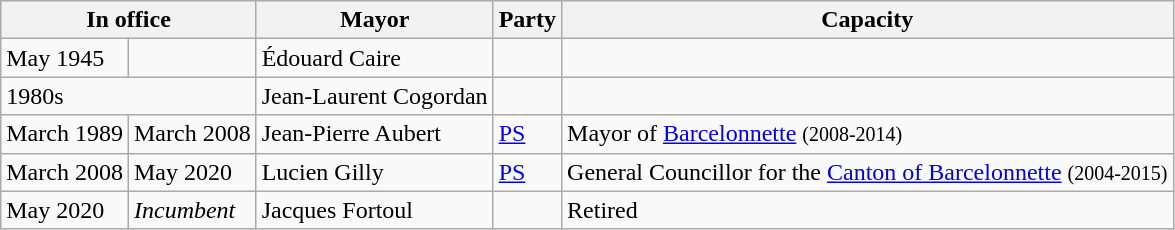<table class="wikitable">
<tr>
<th colspan="2">In office</th>
<th>Mayor</th>
<th>Party</th>
<th>Capacity</th>
</tr>
<tr>
<td>May 1945</td>
<td></td>
<td>Édouard Caire</td>
<td></td>
<td></td>
</tr>
<tr>
<td colspan="2">1980s</td>
<td>Jean-Laurent Cogordan</td>
<td></td>
<td></td>
</tr>
<tr>
<td>March 1989</td>
<td>March 2008</td>
<td>Jean-Pierre Aubert</td>
<td><a href='#'>PS</a></td>
<td>Mayor of <a href='#'>Barcelonnette</a> <small>(2008-2014)</small></td>
</tr>
<tr>
<td>March 2008</td>
<td>May 2020</td>
<td>Lucien Gilly</td>
<td><a href='#'>PS</a></td>
<td>General Councillor for the <a href='#'>Canton of Barcelonnette</a> <small>(2004-2015)</small></td>
</tr>
<tr>
<td>May 2020</td>
<td><em>Incumbent</em></td>
<td>Jacques Fortoul</td>
<td></td>
<td>Retired</td>
</tr>
</table>
